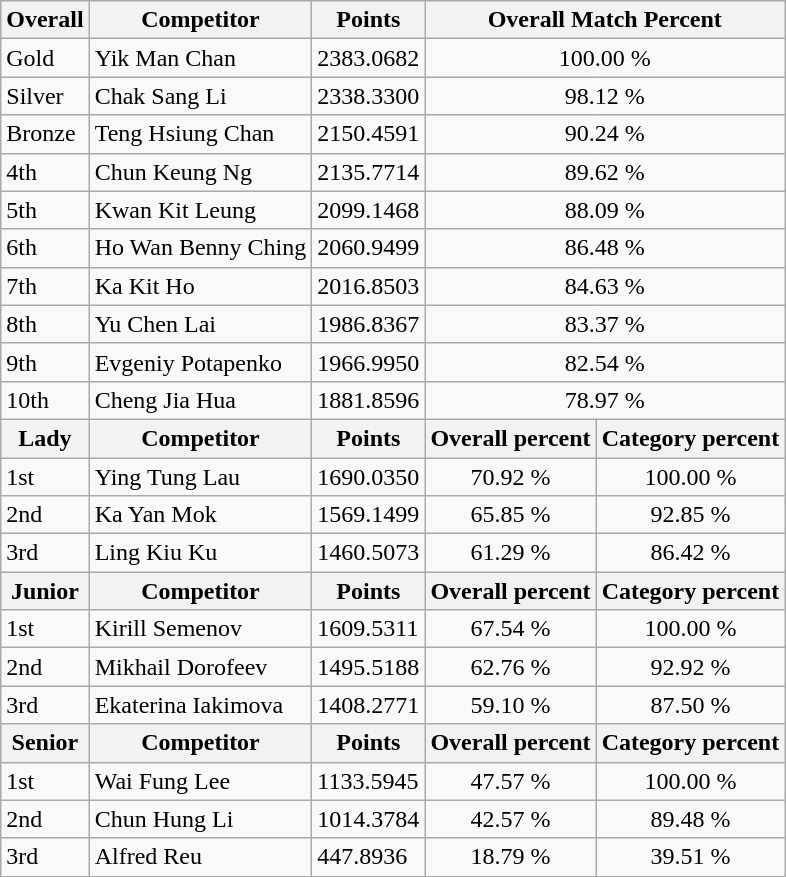<table class="wikitable" style="text-align: left;">
<tr>
<th>Overall</th>
<th>Competitor</th>
<th>Points</th>
<th colspan="2">Overall Match Percent</th>
</tr>
<tr>
<td> Gold</td>
<td> Yik Man Chan</td>
<td>2383.0682</td>
<td colspan="2" style="text-align: center;">100.00 %</td>
</tr>
<tr>
<td> Silver</td>
<td> Chak Sang Li</td>
<td>2338.3300</td>
<td colspan="2" style="text-align: center;">98.12 %</td>
</tr>
<tr>
<td> Bronze</td>
<td> Teng Hsiung Chan</td>
<td>2150.4591</td>
<td colspan="2" style="text-align: center;">90.24 %</td>
</tr>
<tr>
<td>4th</td>
<td> Chun Keung Ng</td>
<td>2135.7714</td>
<td colspan="2" style="text-align: center;">89.62 %</td>
</tr>
<tr>
<td>5th</td>
<td> Kwan Kit Leung</td>
<td>2099.1468</td>
<td colspan="2" style="text-align: center;">88.09 %</td>
</tr>
<tr>
<td>6th</td>
<td> Ho Wan Benny Ching</td>
<td>2060.9499</td>
<td colspan="2" style="text-align: center;">86.48 %</td>
</tr>
<tr>
<td>7th</td>
<td> Ka Kit Ho</td>
<td>2016.8503</td>
<td colspan="2" style="text-align: center;">84.63 %</td>
</tr>
<tr>
<td>8th</td>
<td> Yu Chen Lai</td>
<td>1986.8367</td>
<td colspan="2" style="text-align: center;">83.37 %</td>
</tr>
<tr>
<td>9th</td>
<td> Evgeniy Potapenko</td>
<td>1966.9950</td>
<td colspan="2" style="text-align: center;">82.54 %</td>
</tr>
<tr>
<td>10th</td>
<td> Cheng Jia Hua</td>
<td>1881.8596</td>
<td colspan="2" style="text-align: center;">78.97 %</td>
</tr>
<tr>
<th>Lady</th>
<th>Competitor</th>
<th>Points</th>
<th>Overall percent</th>
<th>Category percent</th>
</tr>
<tr>
<td>1st</td>
<td> Ying Tung Lau</td>
<td>1690.0350</td>
<td style="text-align: center;">70.92 %</td>
<td style="text-align: center;">100.00 %</td>
</tr>
<tr>
<td>2nd</td>
<td> Ka Yan Mok</td>
<td>1569.1499</td>
<td style="text-align: center;">65.85 %</td>
<td style="text-align: center;">92.85 %</td>
</tr>
<tr>
<td>3rd</td>
<td> Ling Kiu Ku</td>
<td>1460.5073</td>
<td style="text-align: center;">61.29 %</td>
<td style="text-align: center;">86.42 %</td>
</tr>
<tr>
<th>Junior</th>
<th>Competitor</th>
<th>Points</th>
<th>Overall percent</th>
<th>Category percent</th>
</tr>
<tr>
<td>1st</td>
<td> Kirill Semenov</td>
<td>1609.5311</td>
<td style="text-align: center;">67.54 %</td>
<td style="text-align: center;">100.00 %</td>
</tr>
<tr>
<td>2nd</td>
<td> Mikhail Dorofeev</td>
<td>1495.5188</td>
<td style="text-align: center;">62.76 %</td>
<td style="text-align: center;">92.92 %</td>
</tr>
<tr>
<td>3rd</td>
<td> Ekaterina Iakimova</td>
<td>1408.2771</td>
<td style="text-align: center;">59.10 %</td>
<td style="text-align: center;">87.50 %</td>
</tr>
<tr>
<th>Senior</th>
<th>Competitor</th>
<th>Points</th>
<th>Overall percent</th>
<th>Category percent</th>
</tr>
<tr>
<td>1st</td>
<td> Wai Fung Lee</td>
<td>1133.5945</td>
<td style="text-align: center;">47.57 %</td>
<td style="text-align: center;">100.00 %</td>
</tr>
<tr>
<td>2nd</td>
<td> Chun Hung Li</td>
<td>1014.3784</td>
<td style="text-align: center;">42.57 %</td>
<td style="text-align: center;">89.48 %</td>
</tr>
<tr>
<td>3rd</td>
<td> Alfred Reu</td>
<td>447.8936</td>
<td style="text-align: center;">18.79 %</td>
<td style="text-align: center;">39.51 %</td>
</tr>
<tr>
</tr>
</table>
